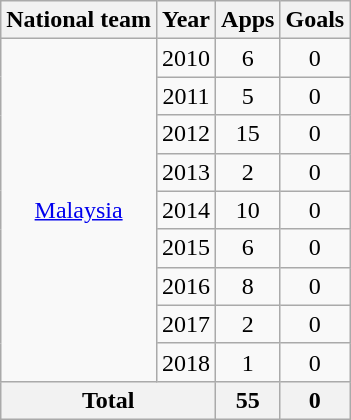<table class=wikitable style="text-align: center;">
<tr>
<th>National team</th>
<th>Year</th>
<th>Apps</th>
<th>Goals</th>
</tr>
<tr>
<td rowspan=9><a href='#'>Malaysia</a></td>
<td>2010</td>
<td>6</td>
<td>0</td>
</tr>
<tr>
<td>2011</td>
<td>5</td>
<td>0</td>
</tr>
<tr>
<td>2012</td>
<td>15</td>
<td>0</td>
</tr>
<tr>
<td>2013</td>
<td>2</td>
<td>0</td>
</tr>
<tr>
<td>2014</td>
<td>10</td>
<td>0</td>
</tr>
<tr>
<td>2015</td>
<td>6</td>
<td>0</td>
</tr>
<tr>
<td>2016</td>
<td>8</td>
<td>0</td>
</tr>
<tr>
<td>2017</td>
<td>2</td>
<td>0</td>
</tr>
<tr>
<td>2018</td>
<td>1</td>
<td>0</td>
</tr>
<tr>
<th colspan=2>Total</th>
<th>55</th>
<th>0</th>
</tr>
</table>
